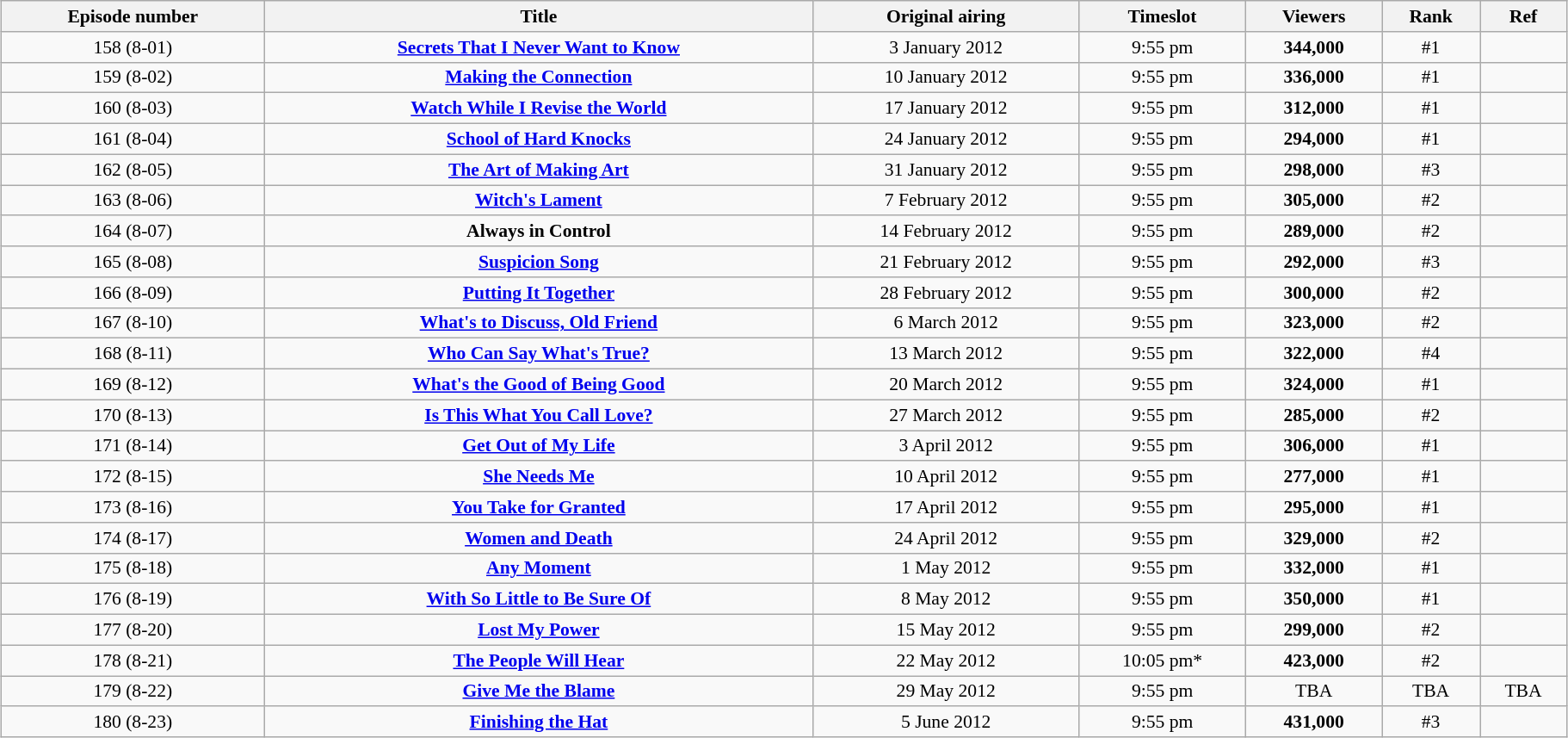<table class="wikitable" style="font-size:90%; text-align:center; width: 96%; margin-left: auto; margin-right: auto;">
<tr>
<th>Episode number</th>
<th>Title</th>
<th>Original airing</th>
<th>Timeslot</th>
<th>Viewers</th>
<th>Rank</th>
<th>Ref</th>
</tr>
<tr>
<td>158 (8-01)</td>
<td><strong><a href='#'>Secrets That I Never Want to Know</a></strong></td>
<td>3 January 2012</td>
<td>9:55 pm</td>
<td><strong>344,000</strong></td>
<td>#1</td>
<td></td>
</tr>
<tr>
<td>159 (8-02)</td>
<td><strong><a href='#'>Making the Connection</a></strong></td>
<td>10 January 2012</td>
<td>9:55 pm</td>
<td><strong>336,000</strong></td>
<td>#1</td>
<td></td>
</tr>
<tr>
<td>160 (8-03)</td>
<td><strong><a href='#'>Watch While I Revise the World</a></strong></td>
<td>17 January 2012</td>
<td>9:55 pm</td>
<td><strong>312,000</strong></td>
<td>#1</td>
<td></td>
</tr>
<tr>
<td>161 (8-04)</td>
<td><strong><a href='#'>School of Hard Knocks</a></strong></td>
<td>24 January 2012</td>
<td>9:55 pm</td>
<td><strong>294,000</strong></td>
<td>#1</td>
<td></td>
</tr>
<tr>
<td>162 (8-05)</td>
<td><strong><a href='#'>The Art of Making Art</a></strong></td>
<td>31 January 2012</td>
<td>9:55 pm</td>
<td><strong>298,000</strong></td>
<td>#3</td>
<td></td>
</tr>
<tr>
<td>163 (8-06)</td>
<td><strong><a href='#'>Witch's Lament</a></strong></td>
<td>7 February 2012</td>
<td>9:55 pm</td>
<td><strong>305,000</strong></td>
<td>#2</td>
<td></td>
</tr>
<tr>
<td>164 (8-07)</td>
<td><strong>Always in Control</strong></td>
<td>14 February 2012</td>
<td>9:55 pm</td>
<td><strong>289,000</strong></td>
<td>#2</td>
<td></td>
</tr>
<tr>
<td>165 (8-08)</td>
<td><strong><a href='#'>Suspicion Song</a></strong></td>
<td>21 February 2012</td>
<td>9:55 pm</td>
<td><strong>292,000</strong></td>
<td>#3</td>
<td></td>
</tr>
<tr>
<td>166 (8-09)</td>
<td><strong><a href='#'>Putting It Together</a></strong></td>
<td>28 February 2012</td>
<td>9:55 pm</td>
<td><strong>300,000</strong></td>
<td>#2</td>
<td></td>
</tr>
<tr>
<td>167 (8-10)</td>
<td><strong><a href='#'>What's to Discuss, Old Friend</a></strong></td>
<td>6 March 2012</td>
<td>9:55 pm</td>
<td><strong>323,000</strong></td>
<td>#2</td>
<td></td>
</tr>
<tr>
<td>168 (8-11)</td>
<td><strong><a href='#'>Who Can Say What's True?</a></strong></td>
<td>13 March 2012</td>
<td>9:55 pm</td>
<td><strong>322,000</strong></td>
<td>#4</td>
<td></td>
</tr>
<tr>
<td>169 (8-12)</td>
<td><strong><a href='#'>What's the Good of Being Good</a></strong></td>
<td>20 March 2012</td>
<td>9:55 pm</td>
<td><strong>324,000</strong></td>
<td>#1</td>
<td></td>
</tr>
<tr>
<td>170 (8-13)</td>
<td><strong><a href='#'>Is This What You Call Love?</a></strong></td>
<td>27 March 2012</td>
<td>9:55 pm</td>
<td><strong>285,000</strong></td>
<td>#2</td>
<td></td>
</tr>
<tr>
<td>171 (8-14)</td>
<td><strong><a href='#'>Get Out of My Life</a></strong></td>
<td>3 April 2012</td>
<td>9:55 pm</td>
<td><strong>306,000</strong></td>
<td>#1</td>
<td></td>
</tr>
<tr>
<td>172 (8-15)</td>
<td><strong><a href='#'>She Needs Me</a></strong></td>
<td>10 April 2012</td>
<td>9:55 pm</td>
<td><strong>277,000</strong></td>
<td>#1</td>
<td></td>
</tr>
<tr>
<td>173 (8-16)</td>
<td><strong><a href='#'>You Take for Granted</a></strong></td>
<td>17 April 2012</td>
<td>9:55 pm</td>
<td><strong>295,000</strong></td>
<td>#1</td>
<td></td>
</tr>
<tr>
<td>174 (8-17)</td>
<td><strong><a href='#'>Women and Death</a></strong></td>
<td>24 April 2012</td>
<td>9:55 pm</td>
<td><strong>329,000</strong></td>
<td>#2</td>
<td></td>
</tr>
<tr>
<td>175 (8-18)</td>
<td><strong><a href='#'>Any Moment</a></strong></td>
<td>1 May 2012</td>
<td>9:55 pm</td>
<td><strong>332,000</strong></td>
<td>#1</td>
<td></td>
</tr>
<tr>
<td>176 (8-19)</td>
<td><strong><a href='#'>With So Little to Be Sure Of</a></strong></td>
<td>8 May 2012</td>
<td>9:55 pm</td>
<td><strong>350,000</strong></td>
<td>#1</td>
<td></td>
</tr>
<tr>
<td>177 (8-20)</td>
<td><strong><a href='#'>Lost My Power</a></strong></td>
<td>15 May 2012</td>
<td>9:55 pm</td>
<td><strong>299,000</strong></td>
<td>#2</td>
<td></td>
</tr>
<tr>
<td>178 (8-21)</td>
<td><strong><a href='#'>The People Will Hear</a></strong></td>
<td>22 May 2012</td>
<td>10:05 pm*</td>
<td><strong>423,000</strong></td>
<td>#2</td>
<td></td>
</tr>
<tr>
<td>179 (8-22)</td>
<td><strong><a href='#'>Give Me the Blame</a></strong></td>
<td>29 May 2012</td>
<td>9:55 pm</td>
<td>TBA</td>
<td>TBA</td>
<td>TBA</td>
</tr>
<tr>
<td>180 (8-23)</td>
<td><strong><a href='#'>Finishing the Hat</a></strong></td>
<td>5 June 2012</td>
<td>9:55 pm</td>
<td><strong>431,000</strong></td>
<td>#3</td>
<td></td>
</tr>
</table>
